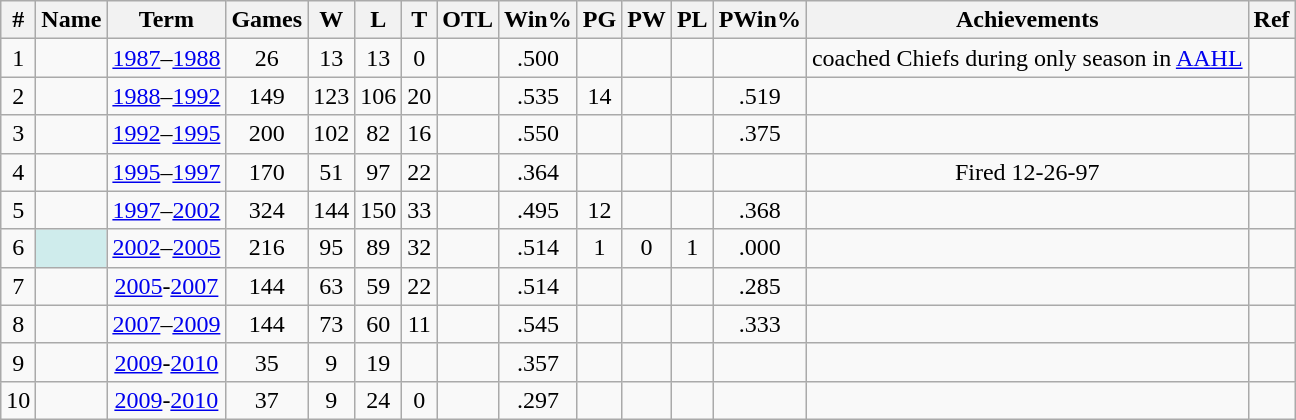<table class="wikitable sortable" style="text-align:center">
<tr>
<th>#</th>
<th>Name</th>
<th class="unsortable">Term</th>
<th>Games</th>
<th>W</th>
<th>L</th>
<th>T</th>
<th>OTL</th>
<th>Win%</th>
<th>PG</th>
<th>PW</th>
<th>PL</th>
<th>PWin%</th>
<th class="unsortable">Achievements</th>
<th class="unsortable">Ref</th>
</tr>
<tr>
<td>1</td>
<td></td>
<td><a href='#'>1987</a>–<a href='#'>1988</a></td>
<td>26</td>
<td>13</td>
<td>13</td>
<td>0</td>
<td></td>
<td>.500</td>
<td></td>
<td></td>
<td></td>
<td></td>
<td>coached Chiefs during only season in <a href='#'>AAHL</a></td>
<td></td>
</tr>
<tr>
<td>2</td>
<td></td>
<td><a href='#'>1988</a>–<a href='#'>1992</a></td>
<td>149</td>
<td>123</td>
<td>106</td>
<td>20</td>
<td></td>
<td>.535</td>
<td>14</td>
<td></td>
<td></td>
<td>.519</td>
<td></td>
<td></td>
</tr>
<tr>
<td>3</td>
<td></td>
<td><a href='#'>1992</a>–<a href='#'>1995</a></td>
<td>200</td>
<td>102</td>
<td>82</td>
<td>16</td>
<td></td>
<td>.550</td>
<td></td>
<td></td>
<td></td>
<td>.375</td>
<td></td>
<td align=center></td>
</tr>
<tr>
<td align=center>4</td>
<td></td>
<td><a href='#'>1995</a>–<a href='#'>1997</a></td>
<td>170</td>
<td>51</td>
<td>97</td>
<td>22</td>
<td></td>
<td>.364</td>
<td></td>
<td></td>
<td></td>
<td></td>
<td>Fired 12-26-97</td>
<td align=center></td>
</tr>
<tr>
<td align=center>5</td>
<td></td>
<td><a href='#'>1997</a>–<a href='#'>2002</a></td>
<td>324</td>
<td>144</td>
<td>150</td>
<td>33</td>
<td></td>
<td>.495</td>
<td>12</td>
<td></td>
<td></td>
<td>.368</td>
<td></td>
<td align=center></td>
</tr>
<tr>
<td align=center>6</td>
<td bgcolor="#CFECEC"></td>
<td><a href='#'>2002</a>–<a href='#'>2005</a></td>
<td>216</td>
<td>95</td>
<td>89</td>
<td>32</td>
<td></td>
<td>.514</td>
<td>1</td>
<td>0</td>
<td>1</td>
<td>.000</td>
<td></td>
<td align=center></td>
</tr>
<tr>
<td align=center>7</td>
<td></td>
<td><a href='#'>2005</a>-<a href='#'>2007</a></td>
<td>144</td>
<td>63</td>
<td>59</td>
<td>22</td>
<td></td>
<td>.514</td>
<td></td>
<td></td>
<td></td>
<td>.285</td>
<td></td>
<td align=center></td>
</tr>
<tr>
<td align=center>8</td>
<td></td>
<td><a href='#'>2007</a>–<a href='#'>2009</a></td>
<td>144</td>
<td>73</td>
<td>60</td>
<td>11</td>
<td></td>
<td>.545</td>
<td></td>
<td></td>
<td></td>
<td>.333</td>
<td></td>
<td align=center></td>
</tr>
<tr>
<td align=center>9</td>
<td></td>
<td><a href='#'>2009</a>-<a href='#'>2010</a></td>
<td>35</td>
<td>9</td>
<td>19</td>
<td></td>
<td></td>
<td>.357</td>
<td></td>
<td></td>
<td></td>
<td></td>
<td></td>
<td align=center></td>
</tr>
<tr>
<td align=center>10</td>
<td></td>
<td><a href='#'>2009</a>-<a href='#'>2010</a></td>
<td>37</td>
<td>9</td>
<td>24</td>
<td>0</td>
<td></td>
<td>.297</td>
<td></td>
<td></td>
<td></td>
<td></td>
<td></td>
<td align=center></td>
</tr>
</table>
